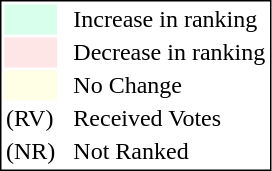<table style="border:1px solid black;">
<tr>
<td style="background:#D8FFEB; width:20px;"></td>
<td> </td>
<td>Increase in ranking</td>
</tr>
<tr>
<td style="background:#FFE6E6; width:20px;"></td>
<td> </td>
<td>Decrease in ranking</td>
</tr>
<tr>
<td style="background:#FFFFE6; width:20px;"></td>
<td> </td>
<td>No Change</td>
</tr>
<tr>
<td>(RV)</td>
<td> </td>
<td>Received Votes</td>
</tr>
<tr>
<td>(NR)</td>
<td> </td>
<td>Not Ranked</td>
</tr>
</table>
